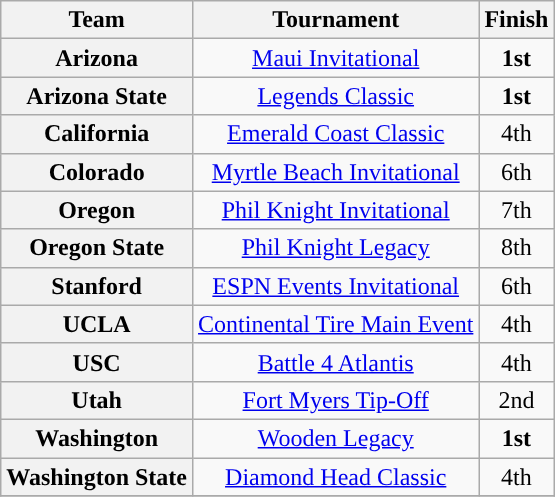<table class="wikitable">
<tr>
<th>Team</th>
<th>Tournament</th>
<th>Finish</th>
</tr>
<tr style="text-align:center;">
<th>Arizona</th>
<td><a href='#'>Maui Invitational</a></td>
<td><strong>1st</strong></td>
</tr>
<tr style="text-align:center;">
<th>Arizona State</th>
<td><a href='#'>Legends Classic</a></td>
<td><strong>1st</strong></td>
</tr>
<tr style="text-align:center;">
<th>California</th>
<td><a href='#'>Emerald Coast Classic</a></td>
<td>4th</td>
</tr>
<tr style="text-align:center;">
<th>Colorado</th>
<td><a href='#'>Myrtle Beach Invitational</a></td>
<td>6th</td>
</tr>
<tr style="text-align:center;">
<th>Oregon</th>
<td><a href='#'>Phil Knight Invitational</a></td>
<td>7th</td>
</tr>
<tr style="text-align:center;">
<th>Oregon State</th>
<td><a href='#'>Phil Knight Legacy</a></td>
<td>8th</td>
</tr>
<tr style="text-align:center;">
<th>Stanford</th>
<td><a href='#'>ESPN Events Invitational</a></td>
<td>6th</td>
</tr>
<tr style="text-align:center;">
<th>UCLA</th>
<td><a href='#'>Continental Tire Main Event</a></td>
<td>4th</td>
</tr>
<tr style="text-align:center;">
<th>USC</th>
<td><a href='#'>Battle 4 Atlantis</a></td>
<td>4th</td>
</tr>
<tr style="text-align:center;">
<th>Utah</th>
<td><a href='#'>Fort Myers Tip-Off</a></td>
<td>2nd</td>
</tr>
<tr style="text-align:center;">
<th>Washington</th>
<td><a href='#'>Wooden Legacy</a></td>
<td><strong>1st</strong></td>
</tr>
<tr style="text-align:center;">
<th>Washington State</th>
<td><a href='#'>Diamond Head Classic</a></td>
<td>4th</td>
</tr>
<tr>
</tr>
</table>
